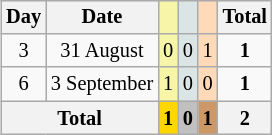<table class=wikitable style="font-size:85%; float:right; text-align:center">
<tr>
<th>Day</th>
<th>Date</th>
<td bgcolor=F7F6A8></td>
<td bgcolor=DCE5E5></td>
<td bgcolor=FFDAB9></td>
<th>Total</th>
</tr>
<tr>
<td>3</td>
<td>31 August</td>
<td bgcolor=F7F6A8>0</td>
<td bgcolor=DCE5E5>0</td>
<td bgcolor=FFDAB9>1</td>
<td><strong>1</strong></td>
</tr>
<tr>
<td>6</td>
<td>3 September</td>
<td bgcolor=F7F6A8>1</td>
<td bgcolor=DCE5E5>0</td>
<td bgcolor=FFDAB9>0</td>
<td><strong>1</strong></td>
</tr>
<tr>
<th colspan=2>Total</th>
<th style=background:gold>1</th>
<th style=background:silver>0</th>
<th style=background:#c96>1</th>
<th>2</th>
</tr>
</table>
